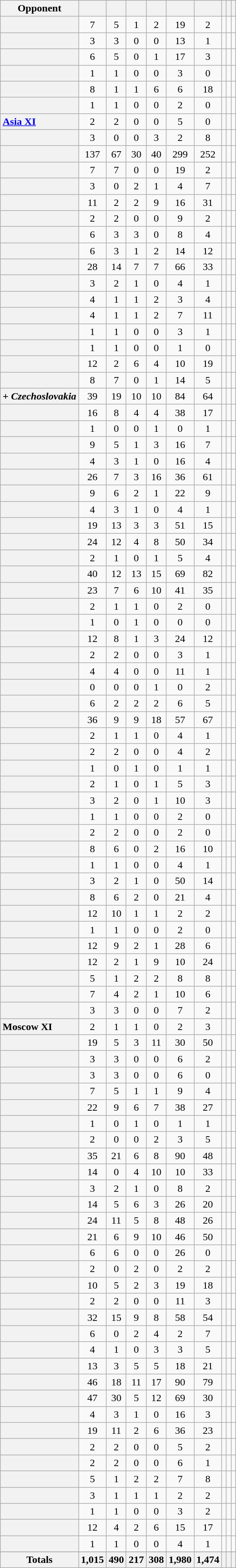<table class="wikitable plainrowheaders sortable" style="text-align:center">
<tr>
<th scope=col>Opponent</th>
<th scope=col></th>
<th scope=col></th>
<th scope=col></th>
<th scope=col></th>
<th scope=col></th>
<th scope=col></th>
<th scope=col></th>
<th scope=col></th>
<th scope=col></th>
</tr>
<tr>
<th scope=row style="text-align:left;"></th>
<td>7</td>
<td>5</td>
<td>1</td>
<td>2</td>
<td>19</td>
<td>2</td>
<td></td>
<td></td>
<td></td>
</tr>
<tr>
<th scope=row style="text-align:left;"></th>
<td>3</td>
<td>3</td>
<td>0</td>
<td>0</td>
<td>13</td>
<td>1</td>
<td></td>
<td></td>
<td></td>
</tr>
<tr>
<th scope=row style="text-align:left;"></th>
<td>6</td>
<td>5</td>
<td>0</td>
<td>1</td>
<td>17</td>
<td>3</td>
<td></td>
<td></td>
<td></td>
</tr>
<tr>
<th scope=row style="text-align:left;"></th>
<td>1</td>
<td>1</td>
<td>0</td>
<td>0</td>
<td>3</td>
<td>0</td>
<td></td>
<td></td>
<td></td>
</tr>
<tr>
<th scope=row style="text-align:left;"></th>
<td>8</td>
<td>1</td>
<td>1</td>
<td>6</td>
<td>6</td>
<td>18</td>
<td></td>
<td></td>
<td></td>
</tr>
<tr>
<th scope=row style="text-align:left;"></th>
<td>1</td>
<td>1</td>
<td>0</td>
<td>0</td>
<td>2</td>
<td>0</td>
<td></td>
<td></td>
<td></td>
</tr>
<tr>
<th scope=row style="text-align:left;"><a href='#'>Asia XI</a></th>
<td>2</td>
<td>2</td>
<td>0</td>
<td>0</td>
<td>5</td>
<td>0</td>
<td></td>
<td></td>
<td></td>
</tr>
<tr>
<th scope=row style="text-align:left;"></th>
<td>3</td>
<td>0</td>
<td>0</td>
<td>3</td>
<td>2</td>
<td>8</td>
<td></td>
<td></td>
<td></td>
</tr>
<tr>
<th scope=row style="text-align:left;"></th>
<td>137</td>
<td>67</td>
<td>30</td>
<td>40</td>
<td>299</td>
<td>252</td>
<td></td>
<td></td>
<td></td>
</tr>
<tr>
<th scope=row style="text-align:left;"></th>
<td>7</td>
<td>7</td>
<td>0</td>
<td>0</td>
<td>19</td>
<td>2</td>
<td></td>
<td></td>
<td></td>
</tr>
<tr>
<th scope=row style="text-align:left;"></th>
<td>3</td>
<td>0</td>
<td>2</td>
<td>1</td>
<td>4</td>
<td>7</td>
<td></td>
<td></td>
<td></td>
</tr>
<tr>
<th scope=row style="text-align:left;"></th>
<td>11</td>
<td>2</td>
<td>2</td>
<td>9</td>
<td>16</td>
<td>31</td>
<td></td>
<td></td>
<td></td>
</tr>
<tr>
<th scope=row style="text-align:left;"></th>
<td>2</td>
<td>2</td>
<td>0</td>
<td>0</td>
<td>9</td>
<td>2</td>
<td></td>
<td></td>
<td></td>
</tr>
<tr>
<th scope=row style="text-align:left;"></th>
<td>6</td>
<td>3</td>
<td>3</td>
<td>0</td>
<td>8</td>
<td>4</td>
<td></td>
<td></td>
<td></td>
</tr>
<tr>
<th scope=row style="text-align:left;"></th>
<td>6</td>
<td>3</td>
<td>1</td>
<td>2</td>
<td>14</td>
<td>12</td>
<td></td>
<td></td>
<td></td>
</tr>
<tr>
<th scope=row style="text-align:left;"></th>
<td>28</td>
<td>14</td>
<td>7</td>
<td>7</td>
<td>66</td>
<td>33</td>
<td></td>
<td></td>
<td></td>
</tr>
<tr>
<th scope=row style="text-align:left;"></th>
<td>3</td>
<td>2</td>
<td>1</td>
<td>0</td>
<td>4</td>
<td>1</td>
<td></td>
<td></td>
<td></td>
</tr>
<tr>
<th scope=row style="text-align:left;"></th>
<td>4</td>
<td>1</td>
<td>1</td>
<td>2</td>
<td>3</td>
<td>4</td>
<td></td>
<td></td>
<td></td>
</tr>
<tr>
<th scope=row style="text-align:left;"></th>
<td>4</td>
<td>1</td>
<td>1</td>
<td>2</td>
<td>7</td>
<td>11</td>
<td></td>
<td></td>
<td></td>
</tr>
<tr>
<th scope=row style="text-align:left;"></th>
<td>1</td>
<td>1</td>
<td>0</td>
<td>0</td>
<td>3</td>
<td>1</td>
<td></td>
<td></td>
<td></td>
</tr>
<tr>
<th scope=row style="text-align:left;"></th>
<td>1</td>
<td>1</td>
<td>0</td>
<td>0</td>
<td>1</td>
<td>0</td>
<td></td>
<td></td>
<td></td>
</tr>
<tr>
<th scope=row style="text-align:left;"></th>
<td>12</td>
<td>2</td>
<td>6</td>
<td>4</td>
<td>10</td>
<td>19</td>
<td></td>
<td></td>
<td></td>
</tr>
<tr>
<th scope=row style="text-align:left;"></th>
<td>8</td>
<td>7</td>
<td>0</td>
<td>1</td>
<td>14</td>
<td>5</td>
<td></td>
<td></td>
<td></td>
</tr>
<tr>
<th scope=row style="text-align:left;"> + <em>Czechoslovakia</em></th>
<td>39</td>
<td>19</td>
<td>10</td>
<td>10</td>
<td>84</td>
<td>64</td>
<td></td>
<td></td>
<td></td>
</tr>
<tr>
<th scope=row style="text-align:left;"></th>
<td>16</td>
<td>8</td>
<td>4</td>
<td>4</td>
<td>38</td>
<td>17</td>
<td></td>
<td></td>
<td></td>
</tr>
<tr>
<th scope=row style="text-align:left;"></th>
<td>1</td>
<td>0</td>
<td>0</td>
<td>1</td>
<td>0</td>
<td>1</td>
<td></td>
<td></td>
<td></td>
</tr>
<tr>
<th scope=row style="text-align:left;"></th>
<td>9</td>
<td>5</td>
<td>1</td>
<td>3</td>
<td>16</td>
<td>7</td>
<td></td>
<td></td>
<td></td>
</tr>
<tr>
<th scope=row style="text-align:left;"></th>
<td>4</td>
<td>3</td>
<td>1</td>
<td>0</td>
<td>16</td>
<td>4</td>
<td></td>
<td></td>
<td></td>
</tr>
<tr>
<th scope=row style="text-align:left;"></th>
<td>26</td>
<td>7</td>
<td>3</td>
<td>16</td>
<td>36</td>
<td>61</td>
<td></td>
<td></td>
<td></td>
</tr>
<tr>
<th scope=row style="text-align:left;"></th>
<td>9</td>
<td>6</td>
<td>2</td>
<td>1</td>
<td>22</td>
<td>9</td>
<td></td>
<td></td>
<td></td>
</tr>
<tr>
<th scope=row style="text-align:left;"></th>
<td>4</td>
<td>3</td>
<td>1</td>
<td>0</td>
<td>4</td>
<td>1</td>
<td></td>
<td></td>
<td></td>
</tr>
<tr>
<th scope=row style="text-align:left;"></th>
<td>19</td>
<td>13</td>
<td>3</td>
<td>3</td>
<td>51</td>
<td>15</td>
<td></td>
<td></td>
<td></td>
</tr>
<tr>
<th scope=row style="text-align:left;"></th>
<td>24</td>
<td>12</td>
<td>4</td>
<td>8</td>
<td>50</td>
<td>34</td>
<td></td>
<td></td>
<td></td>
</tr>
<tr>
<th scope=row style="text-align:left;"></th>
<td>2</td>
<td>1</td>
<td>0</td>
<td>1</td>
<td>5</td>
<td>4</td>
<td></td>
<td></td>
<td></td>
</tr>
<tr>
<th scope=row style="text-align:left;"></th>
<td>40</td>
<td>12</td>
<td>13</td>
<td>15</td>
<td>69</td>
<td>82</td>
<td></td>
<td></td>
<td></td>
</tr>
<tr>
<th scope=row style="text-align:left;"></th>
<td>23</td>
<td>7</td>
<td>6</td>
<td>10</td>
<td>41</td>
<td>35</td>
<td></td>
<td></td>
<td></td>
</tr>
<tr>
<th scope=row style="text-align:left;"></th>
<td>2</td>
<td>1</td>
<td>1</td>
<td>0</td>
<td>2</td>
<td>0</td>
<td></td>
<td></td>
<td></td>
</tr>
<tr>
<th scope=row style="text-align:left;"></th>
<td>1</td>
<td>0</td>
<td>1</td>
<td>0</td>
<td>0</td>
<td>0</td>
<td></td>
<td></td>
<td></td>
</tr>
<tr>
<th scope=row style="text-align:left;"></th>
<td>12</td>
<td>8</td>
<td>1</td>
<td>3</td>
<td>24</td>
<td>12</td>
<td></td>
<td></td>
<td></td>
</tr>
<tr>
<th scope=row style="text-align:left;"></th>
<td>2</td>
<td>2</td>
<td>0</td>
<td>0</td>
<td>3</td>
<td>1</td>
<td></td>
<td></td>
<td></td>
</tr>
<tr>
<th scope=row style="text-align:left;"></th>
<td>4</td>
<td>4</td>
<td>0</td>
<td>0</td>
<td>11</td>
<td>1</td>
<td></td>
<td></td>
<td></td>
</tr>
<tr>
<th scope=row style="text-align:left;"></th>
<td>0</td>
<td>0</td>
<td>0</td>
<td>1</td>
<td>0</td>
<td>2</td>
<td></td>
<td></td>
<td></td>
</tr>
<tr>
<th scope=row style="text-align:left;"></th>
<td>6</td>
<td>2</td>
<td>2</td>
<td>2</td>
<td>6</td>
<td>5</td>
<td></td>
<td></td>
<td></td>
</tr>
<tr>
<th scope=row style="text-align:left;"></th>
<td>36</td>
<td>9</td>
<td>9</td>
<td>18</td>
<td>57</td>
<td>67</td>
<td></td>
<td></td>
<td></td>
</tr>
<tr>
<th scope=row style="text-align:left;"></th>
<td>2</td>
<td>1</td>
<td>1</td>
<td>0</td>
<td>4</td>
<td>1</td>
<td></td>
<td></td>
<td></td>
</tr>
<tr>
<th scope=row style="text-align:left;"></th>
<td>2</td>
<td>2</td>
<td>0</td>
<td>0</td>
<td>4</td>
<td>2</td>
<td></td>
<td></td>
<td></td>
</tr>
<tr>
<th scope=row style="text-align:left;"></th>
<td>1</td>
<td>0</td>
<td>1</td>
<td>0</td>
<td>1</td>
<td>1</td>
<td></td>
<td></td>
<td></td>
</tr>
<tr>
<th scope=row style="text-align:left;"></th>
<td>2</td>
<td>1</td>
<td>0</td>
<td>1</td>
<td>5</td>
<td>3</td>
<td></td>
<td></td>
<td></td>
</tr>
<tr>
<th scope=row style="text-align:left;"></th>
<td>3</td>
<td>2</td>
<td>0</td>
<td>1</td>
<td>10</td>
<td>3</td>
<td></td>
<td></td>
<td></td>
</tr>
<tr>
<th scope=row style="text-align:left;"></th>
<td>1</td>
<td>1</td>
<td>0</td>
<td>0</td>
<td>2</td>
<td>0</td>
<td></td>
<td></td>
<td></td>
</tr>
<tr>
<th scope=row style="text-align:left;"></th>
<td>2</td>
<td>2</td>
<td>0</td>
<td>0</td>
<td>2</td>
<td>0</td>
<td></td>
<td></td>
<td></td>
</tr>
<tr>
<th scope=row style="text-align:left;"></th>
<td>8</td>
<td>6</td>
<td>0</td>
<td>2</td>
<td>16</td>
<td>10</td>
<td></td>
<td></td>
<td></td>
</tr>
<tr>
<th scope=row style="text-align:left;"></th>
<td>1</td>
<td>1</td>
<td>0</td>
<td>0</td>
<td>4</td>
<td>1</td>
<td></td>
<td></td>
<td></td>
</tr>
<tr>
<th scope=row style="text-align:left;"></th>
<td>3</td>
<td>2</td>
<td>1</td>
<td>0</td>
<td>50</td>
<td>14</td>
<td></td>
<td></td>
<td></td>
</tr>
<tr>
<th scope=row style="text-align:left;"></th>
<td>8</td>
<td>6</td>
<td>2</td>
<td>0</td>
<td>21</td>
<td>4</td>
<td></td>
<td></td>
<td></td>
</tr>
<tr>
<th scope=row style="text-align:left;"></th>
<td>12</td>
<td>10</td>
<td>1</td>
<td>1</td>
<td>2</td>
<td>2</td>
<td></td>
<td></td>
<td></td>
</tr>
<tr>
<th scope=row style="text-align:left;"></th>
<td>1</td>
<td>1</td>
<td>0</td>
<td>0</td>
<td>2</td>
<td>0</td>
<td></td>
<td></td>
<td></td>
</tr>
<tr>
<th scope=row style="text-align:left;"></th>
<td>12</td>
<td>9</td>
<td>2</td>
<td>1</td>
<td>28</td>
<td>6</td>
<td></td>
<td></td>
<td></td>
</tr>
<tr>
<th scope=row style="text-align:left;"></th>
<td>12</td>
<td>2</td>
<td>1</td>
<td>9</td>
<td>10</td>
<td>24</td>
<td></td>
<td></td>
<td></td>
</tr>
<tr>
<th scope=row style="text-align:left;"></th>
<td>5</td>
<td>1</td>
<td>2</td>
<td>2</td>
<td>8</td>
<td>8</td>
<td></td>
<td></td>
<td></td>
</tr>
<tr>
<th scope=row style="text-align:left;"></th>
<td>7</td>
<td>4</td>
<td>2</td>
<td>1</td>
<td>10</td>
<td>6</td>
<td></td>
<td></td>
<td></td>
</tr>
<tr>
<th scope=row style="text-align:left;"></th>
<td>3</td>
<td>3</td>
<td>0</td>
<td>0</td>
<td>7</td>
<td>2</td>
<td></td>
<td></td>
<td></td>
</tr>
<tr>
<th scope=row style="text-align:left;">Moscow XI</th>
<td>2</td>
<td>1</td>
<td>1</td>
<td>0</td>
<td>2</td>
<td>3</td>
<td></td>
<td></td>
<td></td>
</tr>
<tr>
<th scope=row style="text-align:left;"></th>
<td>19</td>
<td>5</td>
<td>3</td>
<td>11</td>
<td>30</td>
<td>50</td>
<td></td>
<td></td>
<td></td>
</tr>
<tr>
<th scope=row style="text-align:left;"></th>
<td>3</td>
<td>3</td>
<td>0</td>
<td>0</td>
<td>6</td>
<td>2</td>
<td></td>
<td></td>
<td></td>
</tr>
<tr>
<th scope=row style="text-align:left;"></th>
<td>3</td>
<td>3</td>
<td>0</td>
<td>0</td>
<td>6</td>
<td>0</td>
<td></td>
<td></td>
<td></td>
</tr>
<tr>
<th scope=row style="text-align:left;"></th>
<td>7</td>
<td>5</td>
<td>1</td>
<td>1</td>
<td>9</td>
<td>4</td>
<td></td>
<td></td>
<td></td>
</tr>
<tr>
<th scope=row style="text-align:left;"></th>
<td>22</td>
<td>9</td>
<td>6</td>
<td>7</td>
<td>38</td>
<td>27</td>
<td></td>
<td></td>
<td></td>
</tr>
<tr>
<th scope=row style="text-align:left;"></th>
<td>1</td>
<td>0</td>
<td>1</td>
<td>0</td>
<td>1</td>
<td>1</td>
<td></td>
<td></td>
<td></td>
</tr>
<tr>
<th scope=row style="text-align:left;"></th>
<td>2</td>
<td>0</td>
<td>0</td>
<td>2</td>
<td>3</td>
<td>5</td>
<td></td>
<td></td>
<td></td>
</tr>
<tr>
<th scope=row style="text-align:left;"></th>
<td>35</td>
<td>21</td>
<td>6</td>
<td>8</td>
<td>90</td>
<td>48</td>
<td></td>
<td></td>
<td></td>
</tr>
<tr>
<th scope=row style="text-align:left;"></th>
<td>14</td>
<td>0</td>
<td>4</td>
<td>10</td>
<td>10</td>
<td>33</td>
<td></td>
<td></td>
<td></td>
</tr>
<tr>
<th scope=row style="text-align:left;"></th>
<td>3</td>
<td>2</td>
<td>1</td>
<td>0</td>
<td>8</td>
<td>2</td>
<td></td>
<td></td>
<td></td>
</tr>
<tr>
<th scope=row style="text-align:left;"></th>
<td>14</td>
<td>5</td>
<td>6</td>
<td>3</td>
<td>26</td>
<td>20</td>
<td></td>
<td></td>
<td></td>
</tr>
<tr>
<th scope=row style="text-align:left;"></th>
<td>24</td>
<td>11</td>
<td>5</td>
<td>8</td>
<td>48</td>
<td>26</td>
<td></td>
<td></td>
<td></td>
</tr>
<tr>
<th scope=row style="text-align:left;"></th>
<td>21</td>
<td>6</td>
<td>9</td>
<td>10</td>
<td>46</td>
<td>50</td>
<td></td>
<td></td>
<td></td>
</tr>
<tr>
<th scope=row style="text-align:left;"></th>
<td>6</td>
<td>6</td>
<td>0</td>
<td>0</td>
<td>26</td>
<td>0</td>
<td></td>
<td></td>
<td></td>
</tr>
<tr>
<th scope=row style="text-align:left;"></th>
<td>2</td>
<td>0</td>
<td>2</td>
<td>0</td>
<td>2</td>
<td>2</td>
<td></td>
<td></td>
<td></td>
</tr>
<tr>
<th scope=row style="text-align:left;"></th>
<td>10</td>
<td>5</td>
<td>2</td>
<td>3</td>
<td>19</td>
<td>18</td>
<td></td>
<td></td>
<td></td>
</tr>
<tr>
<th scope=row style="text-align:left;"></th>
<td>2</td>
<td>2</td>
<td>0</td>
<td>0</td>
<td>11</td>
<td>3</td>
<td></td>
<td></td>
<td></td>
</tr>
<tr>
<th scope=row style="text-align:left;"></th>
<td>32</td>
<td>15</td>
<td>9</td>
<td>8</td>
<td>58</td>
<td>54</td>
<td></td>
<td></td>
<td></td>
</tr>
<tr>
<th scope=row style="text-align:left;"></th>
<td>6</td>
<td>0</td>
<td>2</td>
<td>4</td>
<td>2</td>
<td>7</td>
<td></td>
<td></td>
<td></td>
</tr>
<tr>
<th scope=row style="text-align:left;"></th>
<td>4</td>
<td>1</td>
<td>0</td>
<td>3</td>
<td>3</td>
<td>5</td>
<td></td>
<td></td>
<td></td>
</tr>
<tr>
<th scope=row style="text-align:left;"></th>
<td>13</td>
<td>3</td>
<td>5</td>
<td>5</td>
<td>18</td>
<td>21</td>
<td></td>
<td></td>
<td></td>
</tr>
<tr>
<th scope=row style="text-align:left;"></th>
<td>46</td>
<td>18</td>
<td>11</td>
<td>17</td>
<td>90</td>
<td>79</td>
<td></td>
<td></td>
<td></td>
</tr>
<tr>
<th scope=row style="text-align:left;"></th>
<td>47</td>
<td>30</td>
<td>5</td>
<td>12</td>
<td>69</td>
<td>30</td>
<td></td>
<td></td>
<td></td>
</tr>
<tr>
<th scope=row style="text-align:left;"></th>
<td>4</td>
<td>3</td>
<td>1</td>
<td>0</td>
<td>16</td>
<td>3</td>
<td></td>
<td></td>
<td></td>
</tr>
<tr>
<th scope=row style="text-align:left;"></th>
<td>19</td>
<td>11</td>
<td>2</td>
<td>6</td>
<td>36</td>
<td>23</td>
<td></td>
<td></td>
<td></td>
</tr>
<tr>
<th scope=row style="text-align:left;"></th>
<td>2</td>
<td>2</td>
<td>0</td>
<td>0</td>
<td>5</td>
<td>2</td>
<td></td>
<td></td>
<td></td>
</tr>
<tr>
<th scope=row style="text-align:left;"></th>
<td>2</td>
<td>2</td>
<td>0</td>
<td>0</td>
<td>6</td>
<td>1</td>
<td></td>
<td></td>
<td></td>
</tr>
<tr>
<th scope=row style="text-align:left;"></th>
<td>5</td>
<td>1</td>
<td>2</td>
<td>2</td>
<td>7</td>
<td>8</td>
<td></td>
<td></td>
<td></td>
</tr>
<tr>
<th scope=row style="text-align:left;"></th>
<td>3</td>
<td>1</td>
<td>1</td>
<td>1</td>
<td>2</td>
<td>2</td>
<td></td>
<td></td>
<td></td>
</tr>
<tr>
<th scope=row style="text-align:left;"></th>
<td>1</td>
<td>1</td>
<td>0</td>
<td>0</td>
<td>3</td>
<td>2</td>
<td></td>
<td></td>
<td></td>
</tr>
<tr>
<th scope=row style="text-align:left;"></th>
<td>12</td>
<td>4</td>
<td>2</td>
<td>6</td>
<td>15</td>
<td>17</td>
<td></td>
<td></td>
<td></td>
</tr>
<tr>
<th scope=row style="text-align:left;"></th>
<td>1</td>
<td>1</td>
<td>0</td>
<td>0</td>
<td>4</td>
<td>1</td>
<td></td>
<td></td>
<td></td>
</tr>
<tr>
</tr>
<tr class="sortbottom">
<th>Totals</th>
<th>1,015</th>
<th>490</th>
<th>217</th>
<th>308</th>
<th>1,980</th>
<th>1,474</th>
<th></th>
<th></th>
<th></th>
</tr>
</table>
